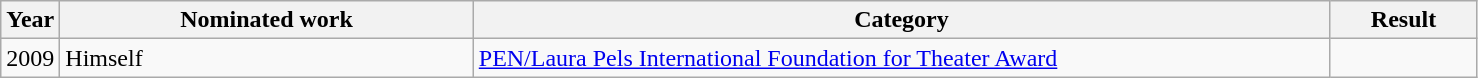<table class=wikitable>
<tr>
<th width=4%>Year</th>
<th width=28%>Nominated work</th>
<th width=58%>Category</th>
<th width=10%>Result</th>
</tr>
<tr>
<td>2009</td>
<td>Himself</td>
<td><a href='#'>PEN/Laura Pels International Foundation for Theater Award</a></td>
<td></td>
</tr>
</table>
